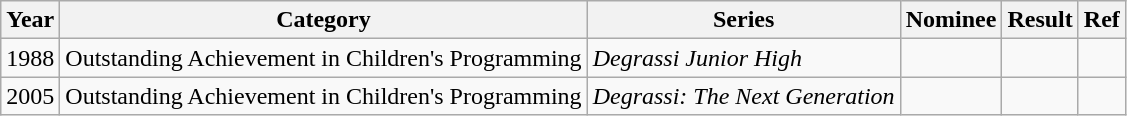<table class="wikitable">
<tr>
<th>Year</th>
<th>Category</th>
<th>Series</th>
<th>Nominee</th>
<th>Result</th>
<th>Ref</th>
</tr>
<tr>
<td>1988</td>
<td>Outstanding Achievement in Children's Programming</td>
<td><em>Degrassi Junior High</em></td>
<td></td>
<td></td>
<td></td>
</tr>
<tr>
<td>2005</td>
<td>Outstanding Achievement in Children's Programming</td>
<td><em>Degrassi: The Next Generation</em></td>
<td></td>
<td></td>
<td></td>
</tr>
</table>
